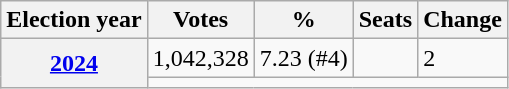<table class=wikitable>
<tr>
<th>Election year</th>
<th>Votes</th>
<th>%</th>
<th>Seats</th>
<th>Change</th>
</tr>
<tr>
<th rowspan="2"><a href='#'>2024</a></th>
<td>1,042,328</td>
<td>7.23 (#4)</td>
<td></td>
<td> 2</td>
</tr>
<tr>
<td colspan="4"></td>
</tr>
</table>
